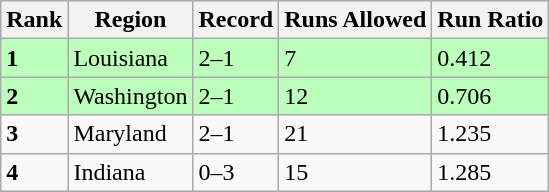<table class="wikitable">
<tr>
<th>Rank</th>
<th>Region</th>
<th>Record</th>
<th>Runs Allowed</th>
<th>Run Ratio</th>
</tr>
<tr bgcolor="bbffbb">
<td><strong>1</strong></td>
<td> Louisiana</td>
<td>2–1</td>
<td>7</td>
<td>0.412</td>
</tr>
<tr bgcolor="bbffbb">
<td><strong>2</strong></td>
<td> Washington</td>
<td>2–1</td>
<td>12</td>
<td>0.706</td>
</tr>
<tr>
<td><strong>3</strong></td>
<td> Maryland</td>
<td>2–1</td>
<td>21</td>
<td>1.235</td>
</tr>
<tr>
<td><strong>4</strong></td>
<td> Indiana</td>
<td>0–3</td>
<td>15</td>
<td>1.285</td>
</tr>
</table>
